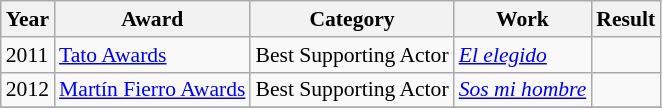<table class="wikitable" style="font-size: 90%;">
<tr>
<th>Year</th>
<th>Award</th>
<th>Category</th>
<th>Work</th>
<th>Result</th>
</tr>
<tr>
<td>2011</td>
<td><a href='#'>Tato Awards</a></td>
<td>Best Supporting Actor</td>
<td><em><a href='#'>El elegido</a></em></td>
<td></td>
</tr>
<tr>
<td>2012</td>
<td><a href='#'>Martín Fierro Awards</a></td>
<td>Best Supporting Actor</td>
<td><em><a href='#'>Sos mi hombre</a></em></td>
<td></td>
</tr>
<tr>
</tr>
</table>
